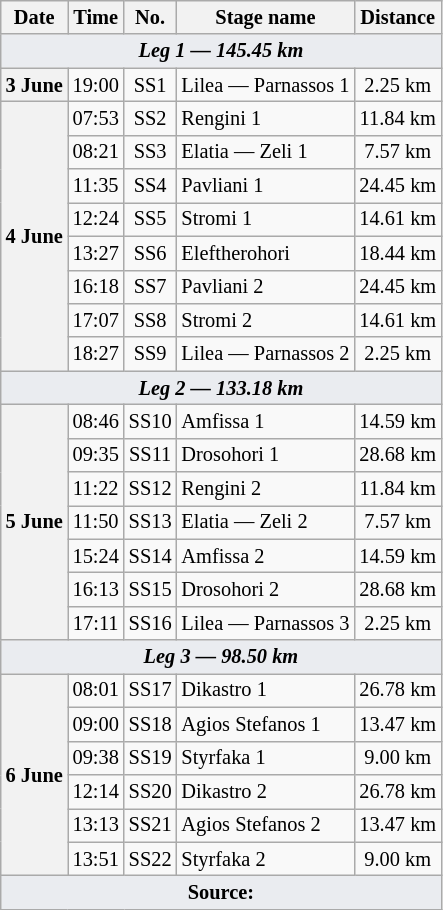<table class="wikitable" style="font-size: 85%;">
<tr>
<th>Date</th>
<th>Time</th>
<th>No.</th>
<th>Stage name</th>
<th>Distance</th>
</tr>
<tr>
<td style="background-color:#EAECF0; text-align:center" colspan="5"><strong><em>Leg 1 — 145.45 km</em></strong></td>
</tr>
<tr>
<th rowspan="1">3 June</th>
<td align="center">19:00</td>
<td align="center">SS1</td>
<td>Lilea — Parnassos 1</td>
<td align="center">2.25 km</td>
</tr>
<tr>
<th rowspan="8">4 June</th>
<td align="center">07:53</td>
<td align="center">SS2</td>
<td>Rengini 1</td>
<td align="center">11.84 km</td>
</tr>
<tr>
<td align="center">08:21</td>
<td align="center">SS3</td>
<td>Elatia — Zeli 1</td>
<td align="center">7.57 km</td>
</tr>
<tr>
<td align="center">11:35</td>
<td align="center">SS4</td>
<td>Pavliani 1</td>
<td align="center">24.45 km</td>
</tr>
<tr>
<td align="center">12:24</td>
<td align="center">SS5</td>
<td>Stromi 1</td>
<td align="center">14.61 km</td>
</tr>
<tr>
<td align="center">13:27</td>
<td align="center">SS6</td>
<td>Eleftherohori</td>
<td align="center">18.44 km</td>
</tr>
<tr>
<td align="center">16:18</td>
<td align="center">SS7</td>
<td>Pavliani 2</td>
<td align="center">24.45 km</td>
</tr>
<tr>
<td align="center">17:07</td>
<td align="center">SS8</td>
<td>Stromi 2</td>
<td align="center">14.61 km</td>
</tr>
<tr>
<td align="center">18:27</td>
<td align="center">SS9</td>
<td>Lilea — Parnassos 2</td>
<td align="center">2.25 km</td>
</tr>
<tr>
<td style="background-color:#EAECF0; text-align:center" colspan="5"><strong><em>Leg 2 — 133.18 km</em></strong></td>
</tr>
<tr>
<th rowspan="7">5 June</th>
<td align="center">08:46</td>
<td align="center">SS10</td>
<td>Amfissa 1</td>
<td align="center">14.59 km</td>
</tr>
<tr>
<td align="center">09:35</td>
<td align="center">SS11</td>
<td>Drosohori 1</td>
<td align="center">28.68 km</td>
</tr>
<tr>
<td align="center">11:22</td>
<td align="center">SS12</td>
<td>Rengini 2</td>
<td align="center">11.84 km</td>
</tr>
<tr>
<td align="center">11:50</td>
<td align="center">SS13</td>
<td>Elatia — Zeli 2</td>
<td align="center">7.57 km</td>
</tr>
<tr>
<td align="center">15:24</td>
<td align="center">SS14</td>
<td>Amfissa 2</td>
<td align="center">14.59 km</td>
</tr>
<tr>
<td align="center">16:13</td>
<td align="center">SS15</td>
<td>Drosohori 2</td>
<td align="center">28.68 km</td>
</tr>
<tr>
<td align="center">17:11</td>
<td align="center">SS16</td>
<td>Lilea — Parnassos 3</td>
<td align="center">2.25 km</td>
</tr>
<tr>
<td style="background-color:#EAECF0; text-align:center" colspan="5"><strong><em>Leg 3 — 98.50 km</em></strong></td>
</tr>
<tr>
<th rowspan="6">6 June</th>
<td align="center">08:01</td>
<td align="center">SS17</td>
<td>Dikastro 1</td>
<td align="center">26.78 km</td>
</tr>
<tr>
<td align="center">09:00</td>
<td align="center">SS18</td>
<td>Agios Stefanos 1</td>
<td align="center">13.47 km</td>
</tr>
<tr>
<td align="center">09:38</td>
<td align="center">SS19</td>
<td>Styrfaka 1</td>
<td align="center">9.00 km</td>
</tr>
<tr>
<td align="center">12:14</td>
<td align="center">SS20</td>
<td>Dikastro 2</td>
<td align="center">26.78 km</td>
</tr>
<tr>
<td align="center">13:13</td>
<td align="center">SS21</td>
<td>Agios Stefanos 2</td>
<td align="center">13.47 km</td>
</tr>
<tr>
<td align="center">13:51</td>
<td align="center">SS22</td>
<td>Styrfaka 2</td>
<td align="center">9.00 km</td>
</tr>
<tr>
<td style="background-color:#EAECF0; text-align:center" colspan="5"><strong>Source:</strong></td>
</tr>
</table>
